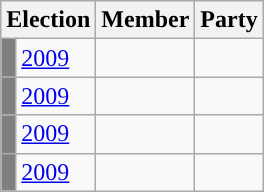<table class="wikitable">
<tr>
<th colspan="2">Election</th>
<th>Member</th>
<th>Party</th>
</tr>
<tr>
<td style="background-color: grey"></td>
<td><a href='#'>2009</a></td>
<td></td>
<td></td>
</tr>
<tr>
<td style="background-color: grey"></td>
<td><a href='#'>2009</a></td>
<td></td>
<td></td>
</tr>
<tr>
<td style="background-color: grey"></td>
<td><a href='#'>2009</a></td>
<td></td>
<td></td>
</tr>
<tr>
<td style="background-color: grey"></td>
<td><a href='#'>2009</a></td>
<td></td>
<td></td>
</tr>
</table>
